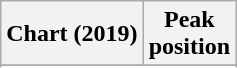<table class="wikitable sortable plainrowheaders">
<tr>
<th>Chart (2019)</th>
<th>Peak<br>position</th>
</tr>
<tr>
</tr>
<tr>
</tr>
<tr>
</tr>
<tr>
</tr>
</table>
